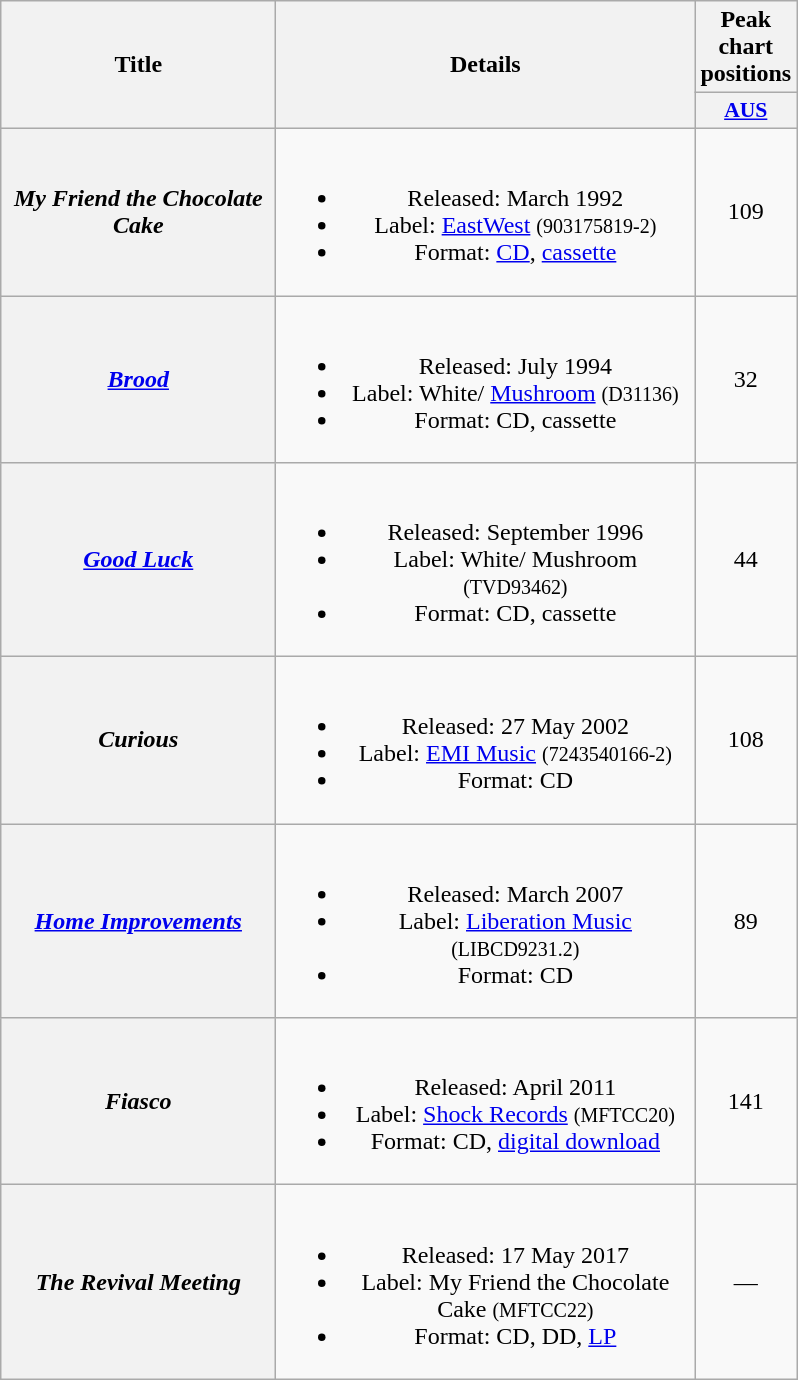<table class="wikitable plainrowheaders" style="text-align:center;" border="1">
<tr>
<th scope="col" rowspan="2" style="width:11em;">Title</th>
<th scope="col" rowspan="2" style="width:17em;">Details</th>
<th scope="col" colspan="1">Peak chart positions</th>
</tr>
<tr>
<th scope="col" style="width:3em;font-size:90%;"><a href='#'>AUS</a><br></th>
</tr>
<tr>
<th scope="row"><em>My Friend the Chocolate Cake</em></th>
<td><br><ul><li>Released: March 1992</li><li>Label: <a href='#'>EastWest</a> <small>(903175819-2)</small></li><li>Format: <a href='#'>CD</a>, <a href='#'>cassette</a></li></ul></td>
<td>109</td>
</tr>
<tr>
<th scope="row"><em><a href='#'>Brood</a></em></th>
<td><br><ul><li>Released: July 1994</li><li>Label: White/ <a href='#'>Mushroom</a> <small>(D31136)</small></li><li>Format: CD, cassette</li></ul></td>
<td>32</td>
</tr>
<tr>
<th scope="row"><em><a href='#'>Good Luck</a></em></th>
<td><br><ul><li>Released: September 1996</li><li>Label: White/ Mushroom <small>(TVD93462)</small></li><li>Format: CD, cassette</li></ul></td>
<td>44</td>
</tr>
<tr>
<th scope="row"><em>Curious</em></th>
<td><br><ul><li>Released: 27 May 2002</li><li>Label: <a href='#'>EMI Music</a> <small>(7243540166-2)</small></li><li>Format: CD</li></ul></td>
<td>108</td>
</tr>
<tr>
<th scope="row"><em><a href='#'>Home Improvements</a></em></th>
<td><br><ul><li>Released: March 2007</li><li>Label: <a href='#'>Liberation Music</a> <small>(LIBCD9231.2)</small></li><li>Format: CD</li></ul></td>
<td>89</td>
</tr>
<tr>
<th scope="row"><em>Fiasco</em></th>
<td><br><ul><li>Released: April 2011</li><li>Label: <a href='#'>Shock Records</a> <small>(MFTCC20)</small></li><li>Format: CD, <a href='#'>digital download</a></li></ul></td>
<td>141</td>
</tr>
<tr>
<th scope="row"><em>The Revival Meeting</em></th>
<td><br><ul><li>Released: 17 May 2017</li><li>Label: My Friend the Chocolate Cake <small>(MFTCC22)</small></li><li>Format: CD, DD, <a href='#'>LP</a></li></ul></td>
<td>—</td>
</tr>
</table>
